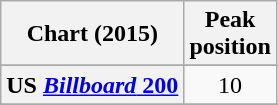<table class="wikitable sortable plainrowheaders" style="text-align:center">
<tr>
<th scope="col">Chart (2015)</th>
<th scope="col">Peak<br> position</th>
</tr>
<tr>
</tr>
<tr>
</tr>
<tr>
<th scope="row">US <a href='#'><em>Billboard</em> 200</a></th>
<td>10</td>
</tr>
<tr>
</tr>
<tr>
</tr>
</table>
